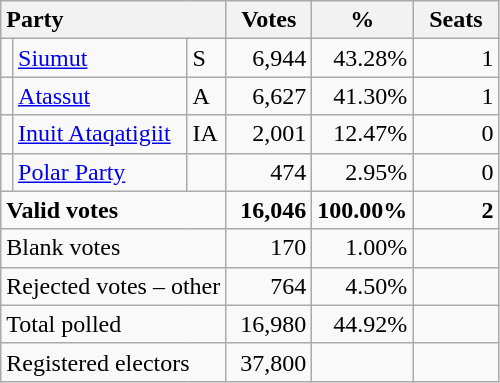<table class="wikitable" border="1" style="text-align:right;">
<tr>
<th style="text-align:left;" valign=bottom colspan=3>Party</th>
<th align=center valign=bottom width="50">Votes</th>
<th align=center valign=bottom width="50">%</th>
<th align=center valign=bottom width="50">Seats</th>
</tr>
<tr>
<td></td>
<td align=left><a href='#'>Siumut</a></td>
<td align=left>S</td>
<td>6,944</td>
<td>43.28%</td>
<td>1</td>
</tr>
<tr>
<td></td>
<td align=left><a href='#'>Atassut</a></td>
<td align=left>A</td>
<td>6,627</td>
<td>41.30%</td>
<td>1</td>
</tr>
<tr>
<td></td>
<td align=left><a href='#'>Inuit Ataqatigiit</a></td>
<td align=left>IA</td>
<td>2,001</td>
<td>12.47%</td>
<td>0</td>
</tr>
<tr>
<td></td>
<td align=left><a href='#'>Polar Party</a></td>
<td></td>
<td>474</td>
<td>2.95%</td>
<td>0</td>
</tr>
<tr style="font-weight:bold">
<td align=left colspan=3>Valid votes</td>
<td>16,046</td>
<td>100.00%</td>
<td>2</td>
</tr>
<tr>
<td align=left colspan=3>Blank votes</td>
<td>170</td>
<td>1.00%</td>
<td></td>
</tr>
<tr>
<td align=left colspan=3>Rejected votes – other</td>
<td>764</td>
<td>4.50%</td>
<td></td>
</tr>
<tr>
<td align=left colspan=3>Total polled</td>
<td>16,980</td>
<td>44.92%</td>
<td></td>
</tr>
<tr>
<td align=left colspan=3>Registered electors</td>
<td>37,800</td>
<td></td>
<td></td>
</tr>
</table>
